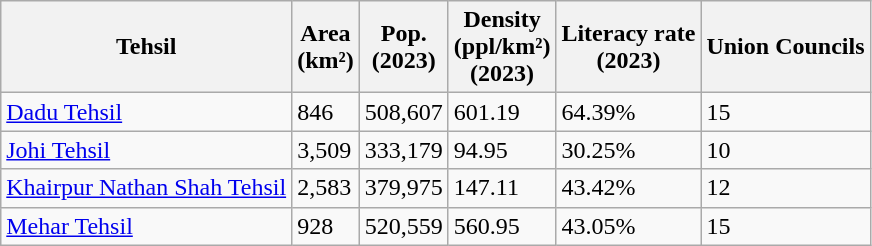<table class="wikitable sortable static-row-numbers static-row-header-hash">
<tr>
<th>Tehsil</th>
<th>Area<br>(km²)</th>
<th>Pop.<br>(2023)</th>
<th>Density<br>(ppl/km²)<br>(2023)</th>
<th>Literacy rate<br>(2023)</th>
<th>Union Councils</th>
</tr>
<tr>
<td><a href='#'>Dadu Tehsil</a></td>
<td>846</td>
<td>508,607</td>
<td>601.19</td>
<td>64.39%</td>
<td>15</td>
</tr>
<tr>
<td><a href='#'>Johi Tehsil</a></td>
<td>3,509</td>
<td>333,179</td>
<td>94.95</td>
<td>30.25%</td>
<td>10</td>
</tr>
<tr>
<td><a href='#'>Khairpur Nathan Shah Tehsil</a></td>
<td>2,583</td>
<td>379,975</td>
<td>147.11</td>
<td>43.42%</td>
<td>12</td>
</tr>
<tr>
<td><a href='#'>Mehar Tehsil</a></td>
<td>928</td>
<td>520,559</td>
<td>560.95</td>
<td>43.05%</td>
<td>15</td>
</tr>
</table>
